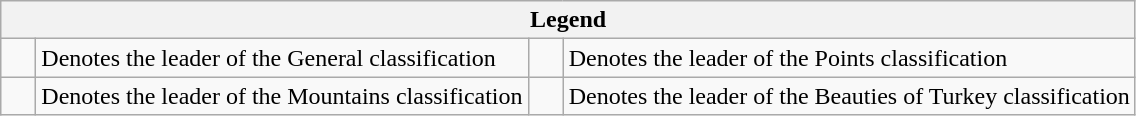<table class="wikitable">
<tr>
<th colspan=4>Legend</th>
</tr>
<tr>
<td>    </td>
<td>Denotes the leader of the General classification</td>
<td>    </td>
<td>Denotes the leader of the Points classification</td>
</tr>
<tr>
<td>    </td>
<td>Denotes the leader of the Mountains classification</td>
<td>    </td>
<td>Denotes the leader of the Beauties of Turkey classification</td>
</tr>
</table>
